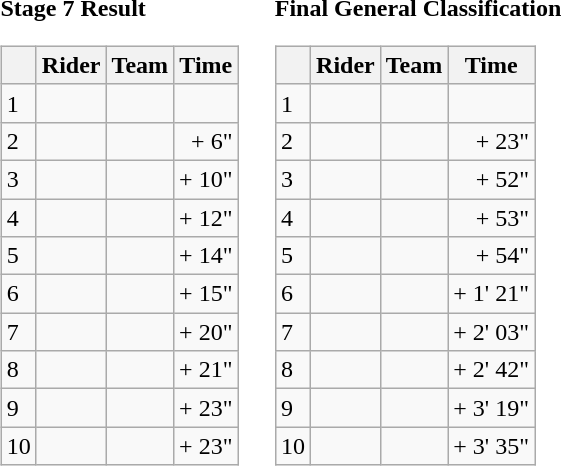<table>
<tr>
<td><strong>Stage 7 Result</strong><br><table class="wikitable">
<tr>
<th></th>
<th>Rider</th>
<th>Team</th>
<th>Time</th>
</tr>
<tr>
<td>1</td>
<td></td>
<td></td>
<td align="right"></td>
</tr>
<tr>
<td>2</td>
<td></td>
<td></td>
<td align="right">+ 6"</td>
</tr>
<tr>
<td>3</td>
<td></td>
<td></td>
<td align="right">+ 10"</td>
</tr>
<tr>
<td>4</td>
<td></td>
<td></td>
<td align="right">+ 12"</td>
</tr>
<tr>
<td>5</td>
<td></td>
<td></td>
<td align="right">+ 14"</td>
</tr>
<tr>
<td>6</td>
<td></td>
<td></td>
<td align="right">+ 15"</td>
</tr>
<tr>
<td>7</td>
<td></td>
<td></td>
<td align="right">+ 20"</td>
</tr>
<tr>
<td>8</td>
<td> </td>
<td></td>
<td align="right">+ 21"</td>
</tr>
<tr>
<td>9</td>
<td></td>
<td></td>
<td align="right">+ 23"</td>
</tr>
<tr>
<td>10</td>
<td></td>
<td></td>
<td align="right">+ 23"</td>
</tr>
</table>
</td>
<td></td>
<td><strong>Final General Classification</strong><br><table class="wikitable">
<tr>
<th></th>
<th>Rider</th>
<th>Team</th>
<th>Time</th>
</tr>
<tr>
<td>1</td>
<td> </td>
<td></td>
<td align="right"></td>
</tr>
<tr>
<td>2</td>
<td></td>
<td></td>
<td align="right">+ 23"</td>
</tr>
<tr>
<td>3</td>
<td> </td>
<td></td>
<td align="right">+ 52"</td>
</tr>
<tr>
<td>4</td>
<td> </td>
<td></td>
<td align="right">+ 53"</td>
</tr>
<tr>
<td>5</td>
<td></td>
<td></td>
<td align="right">+ 54"</td>
</tr>
<tr>
<td>6</td>
<td></td>
<td></td>
<td align="right">+ 1' 21"</td>
</tr>
<tr>
<td>7</td>
<td></td>
<td></td>
<td align="right">+ 2' 03"</td>
</tr>
<tr>
<td>8</td>
<td></td>
<td></td>
<td align="right">+ 2' 42"</td>
</tr>
<tr>
<td>9</td>
<td></td>
<td></td>
<td align="right">+ 3' 19"</td>
</tr>
<tr>
<td>10</td>
<td></td>
<td></td>
<td align="right">+ 3' 35"</td>
</tr>
</table>
</td>
</tr>
</table>
